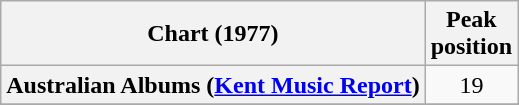<table class="wikitable sortable plainrowheaders" style="text-align:center">
<tr>
<th>Chart (1977)</th>
<th>Peak<br>position</th>
</tr>
<tr>
<th scope="row">Australian Albums (<a href='#'>Kent Music Report</a>)</th>
<td>19</td>
</tr>
<tr>
</tr>
<tr>
</tr>
<tr>
</tr>
<tr>
</tr>
<tr>
</tr>
</table>
